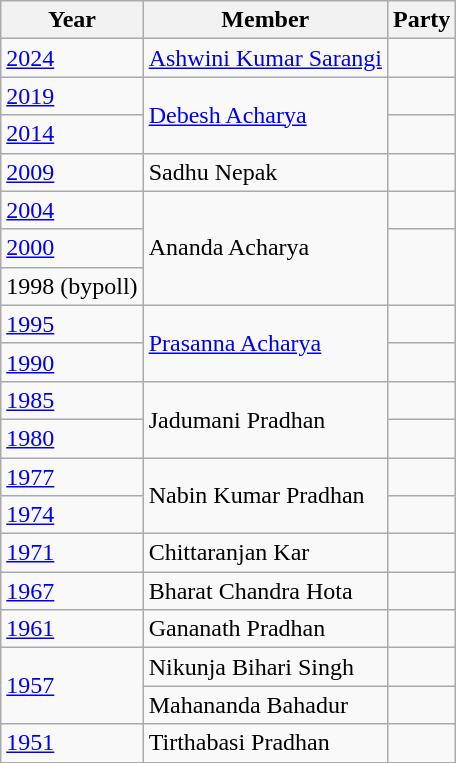<table class="wikitable sortable">
<tr>
<th>Year</th>
<th>Member</th>
<th colspan=2>Party</th>
</tr>
<tr>
<td><a href='#'>2024</a></td>
<td><a href='#'>Ashwini Kumar Sarangi</a></td>
<td></td>
</tr>
<tr>
<td><a href='#'>2019</a></td>
<td rowspan=2><a href='#'>Debesh Acharya</a></td>
<td></td>
</tr>
<tr>
<td><a href='#'>2014</a></td>
</tr>
<tr>
<td><a href='#'>2009</a></td>
<td>Sadhu Nepak</td>
<td></td>
</tr>
<tr>
<td><a href='#'>2004</a></td>
<td rowspan=3>Ananda Acharya</td>
<td></td>
</tr>
<tr>
<td><a href='#'>2000</a></td>
</tr>
<tr>
<td>1998 (bypoll)</td>
</tr>
<tr>
<td><a href='#'>1995</a></td>
<td rowspan=2><a href='#'>Prasanna Acharya</a></td>
<td></td>
</tr>
<tr>
<td><a href='#'>1990</a></td>
</tr>
<tr>
<td><a href='#'>1985</a></td>
<td rowspan=2>Jadumani Pradhan</td>
<td></td>
</tr>
<tr>
<td><a href='#'>1980</a></td>
</tr>
<tr>
<td><a href='#'>1977</a></td>
<td rowspan=2>Nabin Kumar Pradhan</td>
<td></td>
</tr>
<tr>
<td><a href='#'>1974</a></td>
<td></td>
</tr>
<tr>
<td><a href='#'>1971</a></td>
<td>Chittaranjan Kar</td>
<td></td>
</tr>
<tr>
<td><a href='#'>1967</a></td>
<td>Bharat Chandra Hota</td>
<td></td>
</tr>
<tr>
<td><a href='#'>1961</a></td>
<td>Gananath Pradhan</td>
<td></td>
</tr>
<tr>
<td rowspan="2"><a href='#'>1957</a></td>
<td>Nikunja Bihari Singh</td>
<td></td>
</tr>
<tr>
<td>Mahananda Bahadur</td>
</tr>
<tr>
<td><a href='#'>1951</a></td>
<td>Tirthabasi Pradhan</td>
<td></td>
</tr>
</table>
